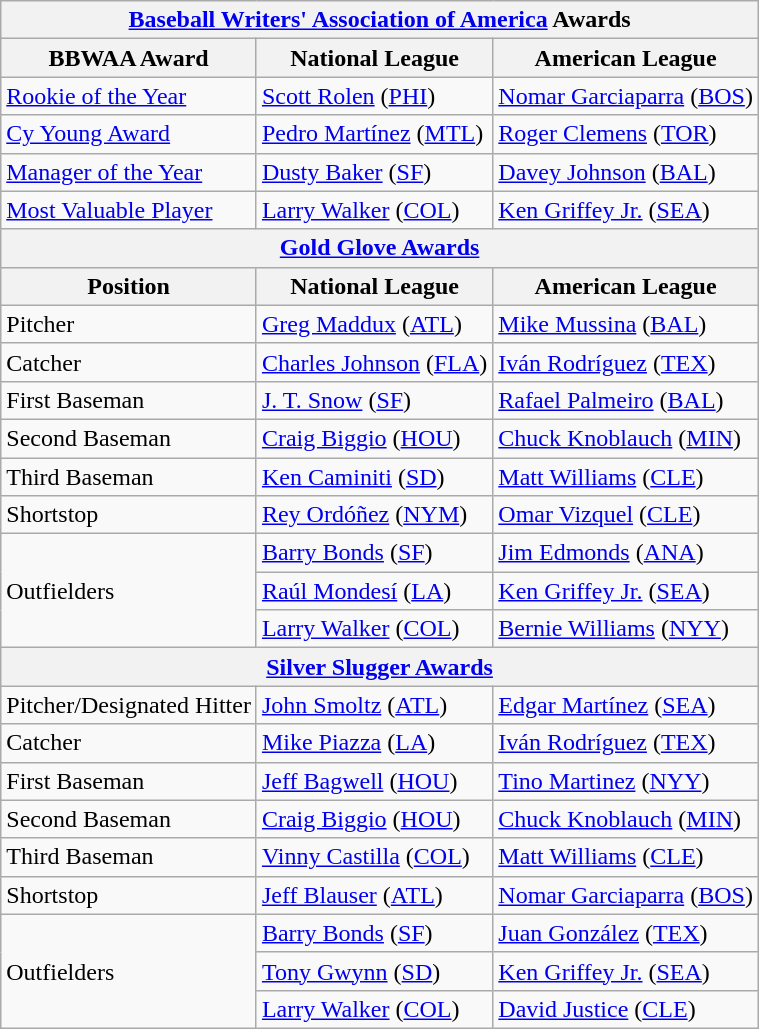<table class="wikitable">
<tr>
<th colspan="3"><a href='#'>Baseball Writers' Association of America</a> Awards</th>
</tr>
<tr>
<th>BBWAA Award</th>
<th>National League</th>
<th>American League</th>
</tr>
<tr>
<td><a href='#'>Rookie of the Year</a></td>
<td><a href='#'>Scott Rolen</a> (<a href='#'>PHI</a>)</td>
<td><a href='#'>Nomar Garciaparra</a> (<a href='#'>BOS</a>)</td>
</tr>
<tr>
<td><a href='#'>Cy Young Award</a></td>
<td><a href='#'>Pedro Martínez</a> (<a href='#'>MTL</a>)</td>
<td><a href='#'>Roger Clemens</a> (<a href='#'>TOR</a>)</td>
</tr>
<tr>
<td><a href='#'>Manager of the Year</a></td>
<td><a href='#'>Dusty Baker</a> (<a href='#'>SF</a>)</td>
<td><a href='#'>Davey Johnson</a> (<a href='#'>BAL</a>)</td>
</tr>
<tr>
<td><a href='#'>Most Valuable Player</a></td>
<td><a href='#'>Larry Walker</a> (<a href='#'>COL</a>)</td>
<td><a href='#'>Ken Griffey Jr.</a> (<a href='#'>SEA</a>)</td>
</tr>
<tr>
<th colspan="3"><a href='#'>Gold Glove Awards</a></th>
</tr>
<tr>
<th>Position</th>
<th>National League</th>
<th>American League</th>
</tr>
<tr>
<td>Pitcher</td>
<td><a href='#'>Greg Maddux</a> (<a href='#'>ATL</a>)</td>
<td><a href='#'>Mike Mussina</a> (<a href='#'>BAL</a>)</td>
</tr>
<tr>
<td>Catcher</td>
<td><a href='#'>Charles Johnson</a> (<a href='#'>FLA</a>)</td>
<td><a href='#'>Iván Rodríguez</a> (<a href='#'>TEX</a>)</td>
</tr>
<tr>
<td>First Baseman</td>
<td><a href='#'>J. T. Snow</a> (<a href='#'>SF</a>)</td>
<td><a href='#'>Rafael Palmeiro</a> (<a href='#'>BAL</a>)</td>
</tr>
<tr>
<td>Second Baseman</td>
<td><a href='#'>Craig Biggio</a> (<a href='#'>HOU</a>)</td>
<td><a href='#'>Chuck Knoblauch</a> (<a href='#'>MIN</a>)</td>
</tr>
<tr>
<td>Third Baseman</td>
<td><a href='#'>Ken Caminiti</a> (<a href='#'>SD</a>)</td>
<td><a href='#'>Matt Williams</a> (<a href='#'>CLE</a>)</td>
</tr>
<tr>
<td>Shortstop</td>
<td><a href='#'>Rey Ordóñez</a> (<a href='#'>NYM</a>)</td>
<td><a href='#'>Omar Vizquel</a> (<a href='#'>CLE</a>)</td>
</tr>
<tr>
<td rowspan="3">Outfielders</td>
<td><a href='#'>Barry Bonds</a> (<a href='#'>SF</a>)</td>
<td><a href='#'>Jim Edmonds</a> (<a href='#'>ANA</a>)</td>
</tr>
<tr>
<td><a href='#'>Raúl Mondesí</a> (<a href='#'>LA</a>)</td>
<td><a href='#'>Ken Griffey Jr.</a> (<a href='#'>SEA</a>)</td>
</tr>
<tr>
<td><a href='#'>Larry Walker</a> (<a href='#'>COL</a>)</td>
<td><a href='#'>Bernie Williams</a> (<a href='#'>NYY</a>)</td>
</tr>
<tr>
<th colspan="3"><a href='#'>Silver Slugger Awards</a></th>
</tr>
<tr>
<td>Pitcher/Designated Hitter</td>
<td><a href='#'>John Smoltz</a> (<a href='#'>ATL</a>)</td>
<td><a href='#'>Edgar Martínez</a> (<a href='#'>SEA</a>)</td>
</tr>
<tr>
<td>Catcher</td>
<td><a href='#'>Mike Piazza</a> (<a href='#'>LA</a>)</td>
<td><a href='#'>Iván Rodríguez</a> (<a href='#'>TEX</a>)</td>
</tr>
<tr>
<td>First Baseman</td>
<td><a href='#'>Jeff Bagwell</a> (<a href='#'>HOU</a>)</td>
<td><a href='#'>Tino Martinez</a> (<a href='#'>NYY</a>)</td>
</tr>
<tr>
<td>Second Baseman</td>
<td><a href='#'>Craig Biggio</a> (<a href='#'>HOU</a>)</td>
<td><a href='#'>Chuck Knoblauch</a> (<a href='#'>MIN</a>)</td>
</tr>
<tr>
<td>Third Baseman</td>
<td><a href='#'>Vinny Castilla</a> (<a href='#'>COL</a>)</td>
<td><a href='#'>Matt Williams</a> (<a href='#'>CLE</a>)</td>
</tr>
<tr>
<td>Shortstop</td>
<td><a href='#'>Jeff Blauser</a> (<a href='#'>ATL</a>)</td>
<td><a href='#'>Nomar Garciaparra</a> (<a href='#'>BOS</a>)</td>
</tr>
<tr>
<td rowspan="3">Outfielders</td>
<td><a href='#'>Barry Bonds</a> (<a href='#'>SF</a>)</td>
<td><a href='#'>Juan González</a> (<a href='#'>TEX</a>)</td>
</tr>
<tr>
<td><a href='#'>Tony Gwynn</a> (<a href='#'>SD</a>)</td>
<td><a href='#'>Ken Griffey Jr.</a> (<a href='#'>SEA</a>)</td>
</tr>
<tr>
<td><a href='#'>Larry Walker</a> (<a href='#'>COL</a>)</td>
<td><a href='#'>David Justice</a> (<a href='#'>CLE</a>)</td>
</tr>
</table>
